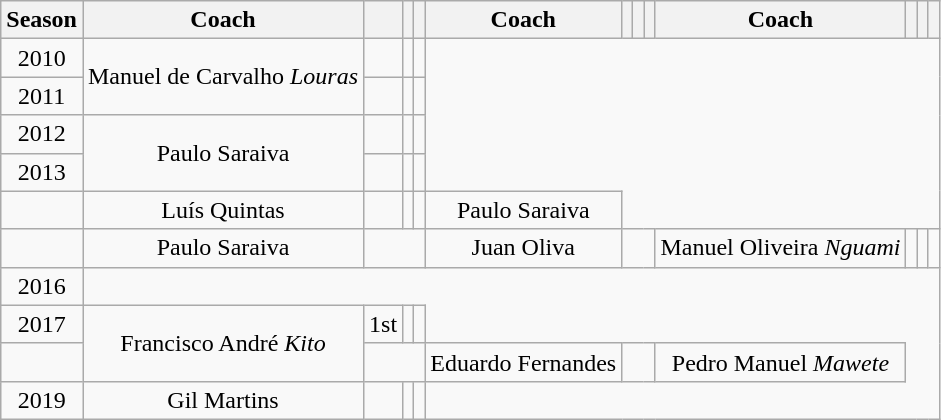<table class="wikitable" style="text-align:center;">
<tr>
<th>Season</th>
<th>Coach</th>
<th></th>
<th></th>
<th></th>
<th>Coach</th>
<th></th>
<th></th>
<th></th>
<th>Coach</th>
<th></th>
<th></th>
<th></th>
</tr>
<tr>
<td>2010</td>
<td rowspan=2> Manuel de Carvalho <em>Louras</em></td>
<td></td>
<td></td>
<td></td>
</tr>
<tr>
<td>2011</td>
<td></td>
<td></td>
<td></td>
</tr>
<tr>
<td>2012</td>
<td rowspan=2> Paulo Saraiva</td>
<td></td>
<td></td>
<td></td>
</tr>
<tr>
<td>2013</td>
<td></td>
<td></td>
<td></td>
</tr>
<tr>
<td></td>
<td> Luís Quintas</td>
<td></td>
<td></td>
<td></td>
<td> Paulo Saraiva</td>
</tr>
<tr>
<td></td>
<td> Paulo Saraiva</td>
<td colspan=3></td>
<td> Juan Oliva</td>
<td colspan=3></td>
<td> Manuel Oliveira <em>Nguami</em></td>
<td></td>
<td></td>
<td></td>
</tr>
<tr>
<td>2016</td>
</tr>
<tr>
<td>2017</td>
<td rowspan=2> Francisco André <em>Kito</em></td>
<td>1st</td>
<td></td>
<td></td>
</tr>
<tr>
<td></td>
<td colspan=3></td>
<td> Eduardo Fernandes</td>
<td colspan=3></td>
<td> Pedro Manuel <em>Mawete</em></td>
</tr>
<tr>
<td>2019</td>
<td rowspan=2> Gil Martins</td>
<td></td>
<td></td>
<td></td>
</tr>
</table>
